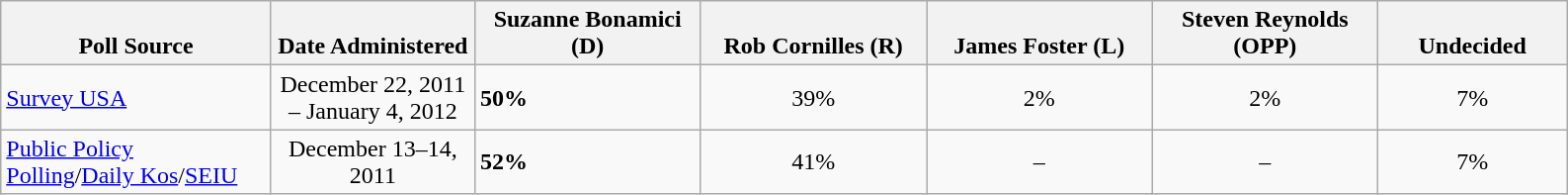<table class="wikitable">
<tr valign=bottom>
<th style="width:175px;">Poll Source</th>
<th style="width:130px;">Date Administered</th>
<th style="width:145px;">Suzanne Bonamici (D)</th>
<th style="width:145px;">Rob Cornilles (R)</th>
<th style="width:145px;">James Foster (L)</th>
<th style="width:145px;">Steven Reynolds (OPP)</th>
<th style="width:120px;">Undecided</th>
</tr>
<tr>
<td><a href='#'>Survey USA</a></td>
<td align=center>December 22, 2011 – January 4, 2012</td>
<td><strong>50%</strong></td>
<td align=center>39%</td>
<td align=center>2%</td>
<td align=center>2%</td>
<td align=center>7%</td>
</tr>
<tr>
<td><a href='#'>Public Policy Polling</a>/<a href='#'>Daily Kos</a>/<a href='#'>SEIU</a></td>
<td align=center>December 13–14, 2011</td>
<td><strong>52%</strong></td>
<td align=center>41%</td>
<td align=center>–</td>
<td align=center>–</td>
<td align=center>7%</td>
</tr>
</table>
